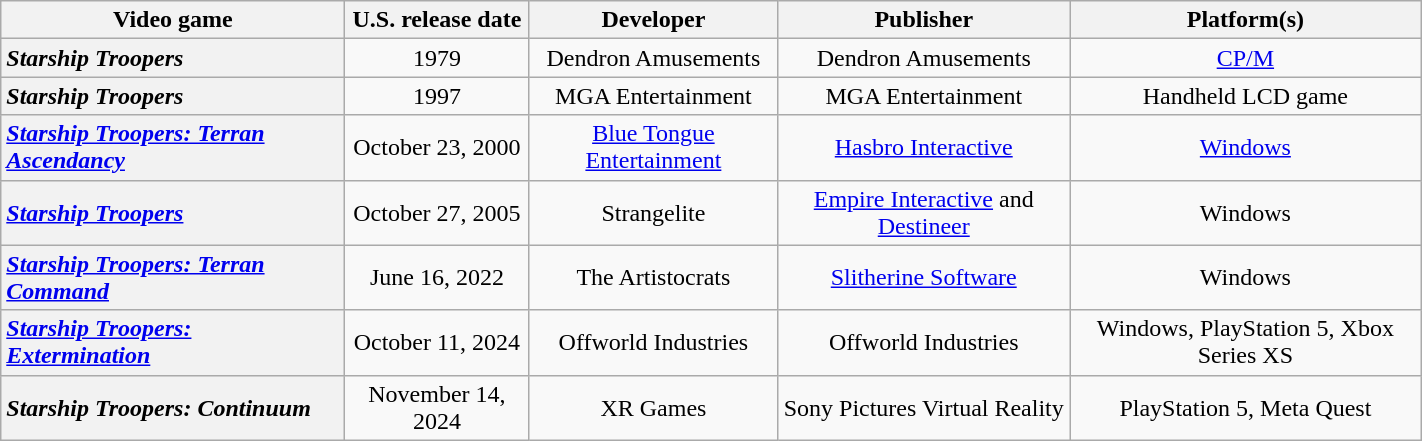<table class="wikitable plainrowheaders" style="text-align:center; width:75%;">
<tr>
<th scope="col">Video game</th>
<th scope="col">U.S. release date</th>
<th scope="col">Developer</th>
<th scope="col">Publisher</th>
<th scope="col">Platform(s)</th>
</tr>
<tr>
<th scope="row" style="text-align:left"><em>Starship Troopers</em></th>
<td>1979</td>
<td align="center">Dendron Amusements</td>
<td align="center">Dendron Amusements</td>
<td align="center"><a href='#'>CP/M</a></td>
</tr>
<tr>
<th scope="row" style="text-align:left"><em>Starship Troopers</em></th>
<td>1997</td>
<td align="center">MGA Entertainment</td>
<td align="center">MGA Entertainment</td>
<td align="center">Handheld LCD game</td>
</tr>
<tr>
<th scope="row" style="text-align:left"><em><a href='#'>Starship Troopers: Terran Ascendancy</a></em></th>
<td>October 23, 2000</td>
<td align="center"><a href='#'>Blue Tongue Entertainment</a></td>
<td align="center"><a href='#'>Hasbro Interactive</a></td>
<td align="center"><a href='#'>Windows</a></td>
</tr>
<tr>
<th scope="row" style="text-align:left"><em><a href='#'>Starship Troopers</a></em></th>
<td>October 27, 2005</td>
<td align="center">Strangelite</td>
<td align="center"><a href='#'>Empire Interactive</a> and <a href='#'>Destineer</a></td>
<td align="center">Windows</td>
</tr>
<tr>
<th scope="row" style="text-align:left"><em><a href='#'>Starship Troopers: Terran Command</a></em></th>
<td>June 16, 2022</td>
<td align="center">The Artistocrats</td>
<td align="center"><a href='#'>Slitherine Software</a></td>
<td align="center">Windows</td>
</tr>
<tr>
<th scope="row" style="text-align:left"><em><a href='#'>Starship Troopers: Extermination</a></em></th>
<td>October 11, 2024</td>
<td align="center">Offworld Industries</td>
<td align="center">Offworld Industries</td>
<td align="center">Windows, PlayStation 5, Xbox Series XS</td>
</tr>
<tr>
<th scope="row" style="text-align:left"><em>Starship Troopers: Continuum</em></th>
<td>November 14, 2024</td>
<td align="center">XR Games</td>
<td align="center">Sony Pictures Virtual Reality</td>
<td align="center">PlayStation 5, Meta Quest</td>
</tr>
</table>
